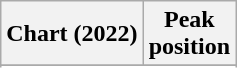<table class="wikitable sortable plainrowheaders" style="text-align:center">
<tr>
<th scope="col">Chart (2022)</th>
<th scope="col">Peak<br>position</th>
</tr>
<tr>
</tr>
<tr>
</tr>
<tr>
</tr>
<tr>
</tr>
<tr>
</tr>
</table>
